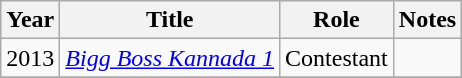<table class="wikitable sortable">
<tr>
<th>Year</th>
<th>Title</th>
<th>Role</th>
<th class="unsortable">Notes</th>
</tr>
<tr>
<td>2013</td>
<td><em><a href='#'>Bigg Boss Kannada 1</a> </em></td>
<td>Contestant</td>
<td></td>
</tr>
<tr>
</tr>
</table>
